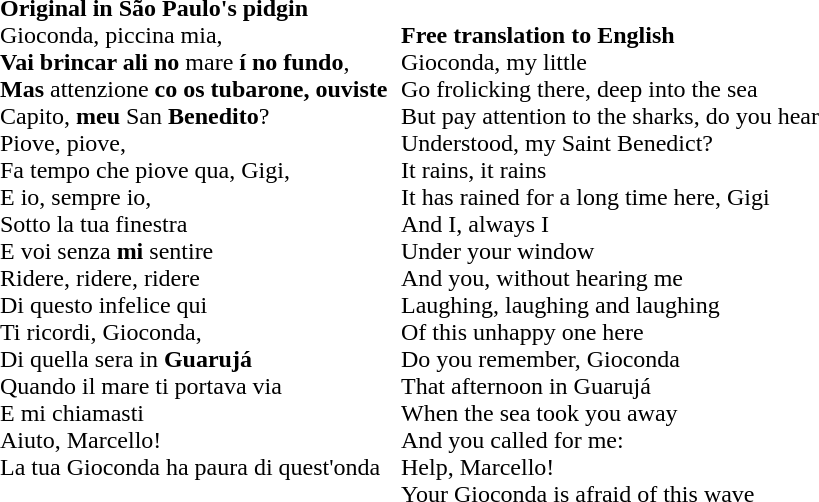<table cellspacing=7>
<tr valign=top>
<td><strong>Original in São Paulo's pidgin </strong><br>Gioconda, piccina mia,
<br><strong>Vai brincar ali no</strong> mare <strong>í no fundo</strong>,
<br><strong>Mas</strong> attenzione <strong>co os tubarone, ouviste</strong>
<br>Capito, <strong>meu</strong> San <strong>Benedito</strong>?<br>Piove, piove,
<br>Fa tempo che piove qua, Gigi,
<br>E io, sempre io,
<br>Sotto la tua finestra
<br>E voi senza <strong>mi</strong> sentire
<br>Ridere, ridere, ridere
<br>Di questo infelice qui<br>Ti ricordi, Gioconda,
<br>Di quella sera in <strong>Guarujá</strong>
<br>Quando il mare ti portava via
<br>E mi chiamasti
<br>Aiuto, Marcello!
<br>La tua Gioconda ha paura di quest'onda</td>
<td><br><strong>Free translation to English</strong><br>Gioconda, my little
<br>Go frolicking there, deep into the sea
<br>But pay attention to the sharks, do you hear
<br>Understood, my Saint Benedict?<br>It rains, it rains
<br>It has rained for a long time here, Gigi
<br>And I, always I
<br>Under your window
<br>And you, without hearing me
<br>Laughing, laughing and laughing
<br>Of this unhappy one here<br>Do you remember, Gioconda
<br>That afternoon in Guarujá
<br>When the sea took you away
<br>And you called for me:
<br>Help, Marcello!
<br>Your Gioconda is afraid of this wave</td>
</tr>
</table>
